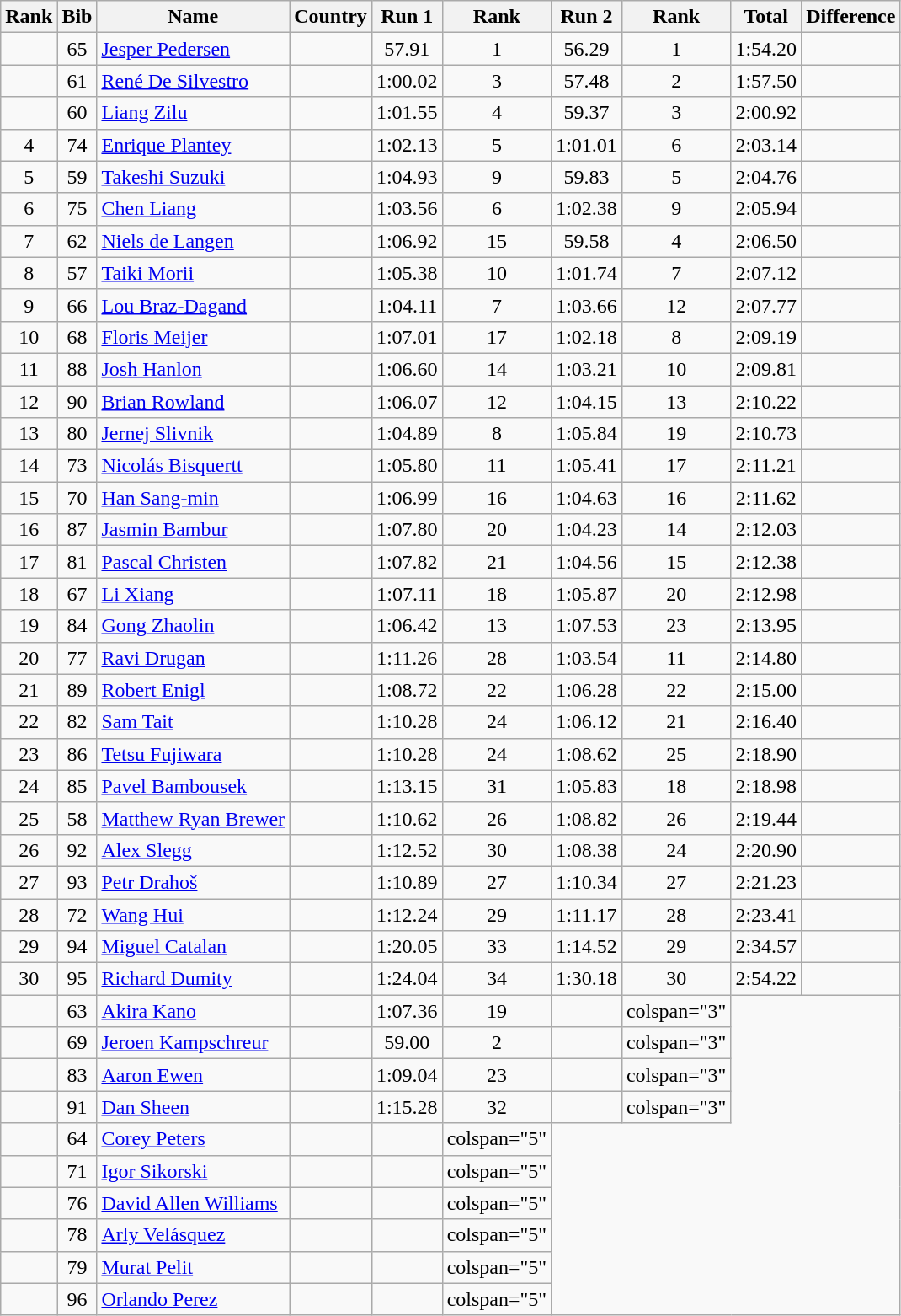<table class="wikitable sortable" style="text-align:center">
<tr>
<th>Rank</th>
<th>Bib</th>
<th>Name</th>
<th>Country</th>
<th>Run 1</th>
<th>Rank</th>
<th>Run 2</th>
<th>Rank</th>
<th>Total</th>
<th>Difference</th>
</tr>
<tr>
<td></td>
<td>65</td>
<td align="left"><a href='#'>Jesper Pedersen</a></td>
<td align="left"></td>
<td>57.91</td>
<td>1</td>
<td>56.29</td>
<td>1</td>
<td>1:54.20</td>
<td></td>
</tr>
<tr>
<td></td>
<td>61</td>
<td align="left"><a href='#'>René De Silvestro</a></td>
<td align="left"></td>
<td>1:00.02</td>
<td>3</td>
<td>57.48</td>
<td>2</td>
<td>1:57.50</td>
<td></td>
</tr>
<tr>
<td></td>
<td>60</td>
<td align="left"><a href='#'>Liang Zilu</a></td>
<td align="left"></td>
<td>1:01.55</td>
<td>4</td>
<td>59.37</td>
<td>3</td>
<td>2:00.92</td>
<td></td>
</tr>
<tr>
<td>4</td>
<td>74</td>
<td align="left"><a href='#'>Enrique Plantey</a></td>
<td align="left"></td>
<td>1:02.13</td>
<td>5</td>
<td>1:01.01</td>
<td>6</td>
<td>2:03.14</td>
<td></td>
</tr>
<tr>
<td>5</td>
<td>59</td>
<td align="left"><a href='#'>Takeshi Suzuki</a></td>
<td align="left"></td>
<td>1:04.93</td>
<td>9</td>
<td>59.83</td>
<td>5</td>
<td>2:04.76</td>
<td></td>
</tr>
<tr>
<td>6</td>
<td>75</td>
<td align="left"><a href='#'>Chen Liang</a></td>
<td align="left"></td>
<td>1:03.56</td>
<td>6</td>
<td>1:02.38</td>
<td>9</td>
<td>2:05.94</td>
<td></td>
</tr>
<tr>
<td>7</td>
<td>62</td>
<td align="left"><a href='#'>Niels de Langen</a></td>
<td align="left"></td>
<td>1:06.92</td>
<td>15</td>
<td>59.58</td>
<td>4</td>
<td>2:06.50</td>
<td></td>
</tr>
<tr>
<td>8</td>
<td>57</td>
<td align="left"><a href='#'>Taiki Morii</a></td>
<td align="left"></td>
<td>1:05.38</td>
<td>10</td>
<td>1:01.74</td>
<td>7</td>
<td>2:07.12</td>
<td></td>
</tr>
<tr>
<td>9</td>
<td>66</td>
<td align="left"><a href='#'>Lou Braz-Dagand</a></td>
<td align="left"></td>
<td>1:04.11</td>
<td>7</td>
<td>1:03.66</td>
<td>12</td>
<td>2:07.77</td>
<td></td>
</tr>
<tr>
<td>10</td>
<td>68</td>
<td align="left"><a href='#'>Floris Meijer</a></td>
<td align="left"></td>
<td>1:07.01</td>
<td>17</td>
<td>1:02.18</td>
<td>8</td>
<td>2:09.19</td>
<td></td>
</tr>
<tr>
<td>11</td>
<td>88</td>
<td align="left"><a href='#'>Josh Hanlon</a></td>
<td align="left"></td>
<td>1:06.60</td>
<td>14</td>
<td>1:03.21</td>
<td>10</td>
<td>2:09.81</td>
<td></td>
</tr>
<tr>
<td>12</td>
<td>90</td>
<td align="left"><a href='#'>Brian Rowland</a></td>
<td align="left"></td>
<td>1:06.07</td>
<td>12</td>
<td>1:04.15</td>
<td>13</td>
<td>2:10.22</td>
<td></td>
</tr>
<tr>
<td>13</td>
<td>80</td>
<td align="left"><a href='#'>Jernej Slivnik</a></td>
<td align="left"></td>
<td>1:04.89</td>
<td>8</td>
<td>1:05.84</td>
<td>19</td>
<td>2:10.73</td>
<td></td>
</tr>
<tr>
<td>14</td>
<td>73</td>
<td align="left"><a href='#'>Nicolás Bisquertt</a></td>
<td align="left"></td>
<td>1:05.80</td>
<td>11</td>
<td>1:05.41</td>
<td>17</td>
<td>2:11.21</td>
<td></td>
</tr>
<tr>
<td>15</td>
<td>70</td>
<td align="left"><a href='#'>Han Sang-min</a></td>
<td align="left"></td>
<td>1:06.99</td>
<td>16</td>
<td>1:04.63</td>
<td>16</td>
<td>2:11.62</td>
<td></td>
</tr>
<tr>
<td>16</td>
<td>87</td>
<td align="left"><a href='#'>Jasmin Bambur</a></td>
<td align="left"></td>
<td>1:07.80</td>
<td>20</td>
<td>1:04.23</td>
<td>14</td>
<td>2:12.03</td>
<td></td>
</tr>
<tr>
<td>17</td>
<td>81</td>
<td align="left"><a href='#'>Pascal Christen</a></td>
<td align="left"></td>
<td>1:07.82</td>
<td>21</td>
<td>1:04.56</td>
<td>15</td>
<td>2:12.38</td>
<td></td>
</tr>
<tr>
<td>18</td>
<td>67</td>
<td align="left"><a href='#'>Li Xiang</a></td>
<td align="left"></td>
<td>1:07.11</td>
<td>18</td>
<td>1:05.87</td>
<td>20</td>
<td>2:12.98</td>
<td></td>
</tr>
<tr>
<td>19</td>
<td>84</td>
<td align="left"><a href='#'>Gong Zhaolin</a></td>
<td align="left"></td>
<td>1:06.42</td>
<td>13</td>
<td>1:07.53</td>
<td>23</td>
<td>2:13.95</td>
<td></td>
</tr>
<tr>
<td>20</td>
<td>77</td>
<td align="left"><a href='#'>Ravi Drugan</a></td>
<td align="left"></td>
<td>1:11.26</td>
<td>28</td>
<td>1:03.54</td>
<td>11</td>
<td>2:14.80</td>
<td></td>
</tr>
<tr>
<td>21</td>
<td>89</td>
<td align="left"><a href='#'>Robert Enigl</a></td>
<td align="left"></td>
<td>1:08.72</td>
<td>22</td>
<td>1:06.28</td>
<td>22</td>
<td>2:15.00</td>
<td></td>
</tr>
<tr>
<td>22</td>
<td>82</td>
<td align="left"><a href='#'>Sam Tait</a></td>
<td align="left"></td>
<td>1:10.28</td>
<td>24</td>
<td>1:06.12</td>
<td>21</td>
<td>2:16.40</td>
<td></td>
</tr>
<tr>
<td>23</td>
<td>86</td>
<td align="left"><a href='#'>Tetsu Fujiwara</a></td>
<td align="left"></td>
<td>1:10.28</td>
<td>24</td>
<td>1:08.62</td>
<td>25</td>
<td>2:18.90</td>
<td></td>
</tr>
<tr>
<td>24</td>
<td>85</td>
<td align="left"><a href='#'>Pavel Bambousek</a></td>
<td align="left"></td>
<td>1:13.15</td>
<td>31</td>
<td>1:05.83</td>
<td>18</td>
<td>2:18.98</td>
<td></td>
</tr>
<tr>
<td>25</td>
<td>58</td>
<td align="left"><a href='#'>Matthew Ryan Brewer</a></td>
<td align="left"></td>
<td>1:10.62</td>
<td>26</td>
<td>1:08.82</td>
<td>26</td>
<td>2:19.44</td>
<td></td>
</tr>
<tr>
<td>26</td>
<td>92</td>
<td align="left"><a href='#'>Alex Slegg</a></td>
<td align="left"></td>
<td>1:12.52</td>
<td>30</td>
<td>1:08.38</td>
<td>24</td>
<td>2:20.90</td>
<td></td>
</tr>
<tr>
<td>27</td>
<td>93</td>
<td align="left"><a href='#'>Petr Drahoš</a></td>
<td align="left"></td>
<td>1:10.89</td>
<td>27</td>
<td>1:10.34</td>
<td>27</td>
<td>2:21.23</td>
<td></td>
</tr>
<tr>
<td>28</td>
<td>72</td>
<td align="left"><a href='#'>Wang Hui</a></td>
<td align="left"></td>
<td>1:12.24</td>
<td>29</td>
<td>1:11.17</td>
<td>28</td>
<td>2:23.41</td>
<td></td>
</tr>
<tr>
<td>29</td>
<td>94</td>
<td align="left"><a href='#'>Miguel Catalan</a></td>
<td align="left"></td>
<td>1:20.05</td>
<td>33</td>
<td>1:14.52</td>
<td>29</td>
<td>2:34.57</td>
<td></td>
</tr>
<tr>
<td>30</td>
<td>95</td>
<td align="left"><a href='#'>Richard Dumity</a></td>
<td align="left"></td>
<td>1:24.04</td>
<td>34</td>
<td>1:30.18</td>
<td>30</td>
<td>2:54.22</td>
<td></td>
</tr>
<tr>
<td></td>
<td>63</td>
<td align="left"><a href='#'>Akira Kano</a></td>
<td align="left"></td>
<td>1:07.36</td>
<td>19</td>
<td></td>
<td>colspan="3" </td>
</tr>
<tr>
<td></td>
<td>69</td>
<td align="left"><a href='#'>Jeroen Kampschreur</a></td>
<td align="left"></td>
<td>59.00</td>
<td>2</td>
<td></td>
<td>colspan="3" </td>
</tr>
<tr>
<td></td>
<td>83</td>
<td align="left"><a href='#'>Aaron Ewen</a></td>
<td align="left"></td>
<td>1:09.04</td>
<td>23</td>
<td></td>
<td>colspan="3" </td>
</tr>
<tr>
<td></td>
<td>91</td>
<td align="left"><a href='#'>Dan Sheen</a></td>
<td align="left"></td>
<td>1:15.28</td>
<td>32</td>
<td></td>
<td>colspan="3" </td>
</tr>
<tr>
<td></td>
<td>64</td>
<td align="left"><a href='#'>Corey Peters</a></td>
<td align="left"></td>
<td></td>
<td>colspan="5" </td>
</tr>
<tr>
<td></td>
<td>71</td>
<td align="left"><a href='#'>Igor Sikorski</a></td>
<td align="left"></td>
<td></td>
<td>colspan="5" </td>
</tr>
<tr>
<td></td>
<td>76</td>
<td align="left"><a href='#'>David Allen Williams</a></td>
<td align="left"></td>
<td></td>
<td>colspan="5" </td>
</tr>
<tr>
<td></td>
<td>78</td>
<td align="left"><a href='#'>Arly Velásquez</a></td>
<td align="left"></td>
<td></td>
<td>colspan="5" </td>
</tr>
<tr>
<td></td>
<td>79</td>
<td align="left"><a href='#'>Murat Pelit</a></td>
<td align="left"></td>
<td></td>
<td>colspan="5" </td>
</tr>
<tr>
<td></td>
<td>96</td>
<td align="left"><a href='#'>Orlando Perez</a></td>
<td align="left"></td>
<td></td>
<td>colspan="5" </td>
</tr>
</table>
